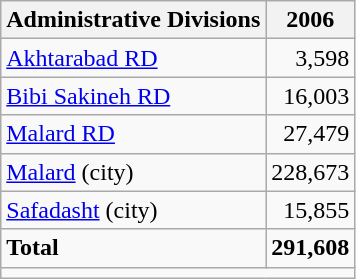<table class="wikitable">
<tr>
<th>Administrative Divisions</th>
<th>2006</th>
</tr>
<tr>
<td><a href='#'>Akhtarabad RD</a></td>
<td style="text-align: right;">3,598</td>
</tr>
<tr>
<td><a href='#'>Bibi Sakineh RD</a></td>
<td style="text-align: right;">16,003</td>
</tr>
<tr>
<td><a href='#'>Malard RD</a></td>
<td style="text-align: right;">27,479</td>
</tr>
<tr>
<td><a href='#'>Malard</a> (city)</td>
<td style="text-align: right;">228,673</td>
</tr>
<tr>
<td><a href='#'>Safadasht</a> (city)</td>
<td style="text-align: right;">15,855</td>
</tr>
<tr>
<td><strong>Total</strong></td>
<td style="text-align: right;"><strong>291,608</strong></td>
</tr>
<tr>
<td colspan=2></td>
</tr>
</table>
